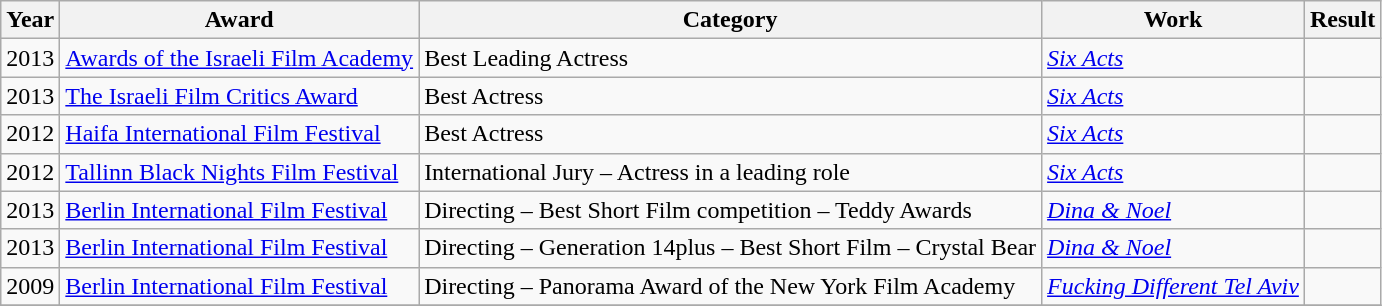<table class="wikitable sortable">
<tr>
<th>Year</th>
<th>Award</th>
<th>Category</th>
<th>Work</th>
<th>Result</th>
</tr>
<tr>
<td>2013</td>
<td><a href='#'>Awards of the Israeli Film Academy</a></td>
<td>Best Leading Actress</td>
<td><em><a href='#'>Six Acts</a></em></td>
<td></td>
</tr>
<tr>
<td>2013</td>
<td><a href='#'>The Israeli Film Critics Award</a></td>
<td>Best Actress</td>
<td><em><a href='#'>Six Acts</a></em></td>
<td></td>
</tr>
<tr>
<td>2012</td>
<td><a href='#'>Haifa International Film Festival</a></td>
<td>Best Actress</td>
<td><em><a href='#'>Six Acts</a></em></td>
<td></td>
</tr>
<tr>
<td>2012</td>
<td><a href='#'>Tallinn Black Nights Film Festival</a></td>
<td>International Jury – Actress in a leading role</td>
<td><em><a href='#'>Six Acts</a></em></td>
<td></td>
</tr>
<tr>
<td>2013</td>
<td><a href='#'>Berlin International Film Festival</a></td>
<td>Directing – Best Short Film competition – Teddy Awards</td>
<td><em><a href='#'>Dina & Noel</a></em></td>
<td></td>
</tr>
<tr>
<td>2013</td>
<td><a href='#'>Berlin International Film Festival</a></td>
<td>Directing – Generation 14plus – Best Short Film – Crystal Bear</td>
<td><em><a href='#'>Dina & Noel</a></em></td>
<td></td>
</tr>
<tr>
<td>2009</td>
<td><a href='#'>Berlin International Film Festival</a></td>
<td>Directing – Panorama Award of the New York Film Academy</td>
<td><em><a href='#'>Fucking Different Tel Aviv</a></em></td>
<td></td>
</tr>
<tr>
</tr>
</table>
